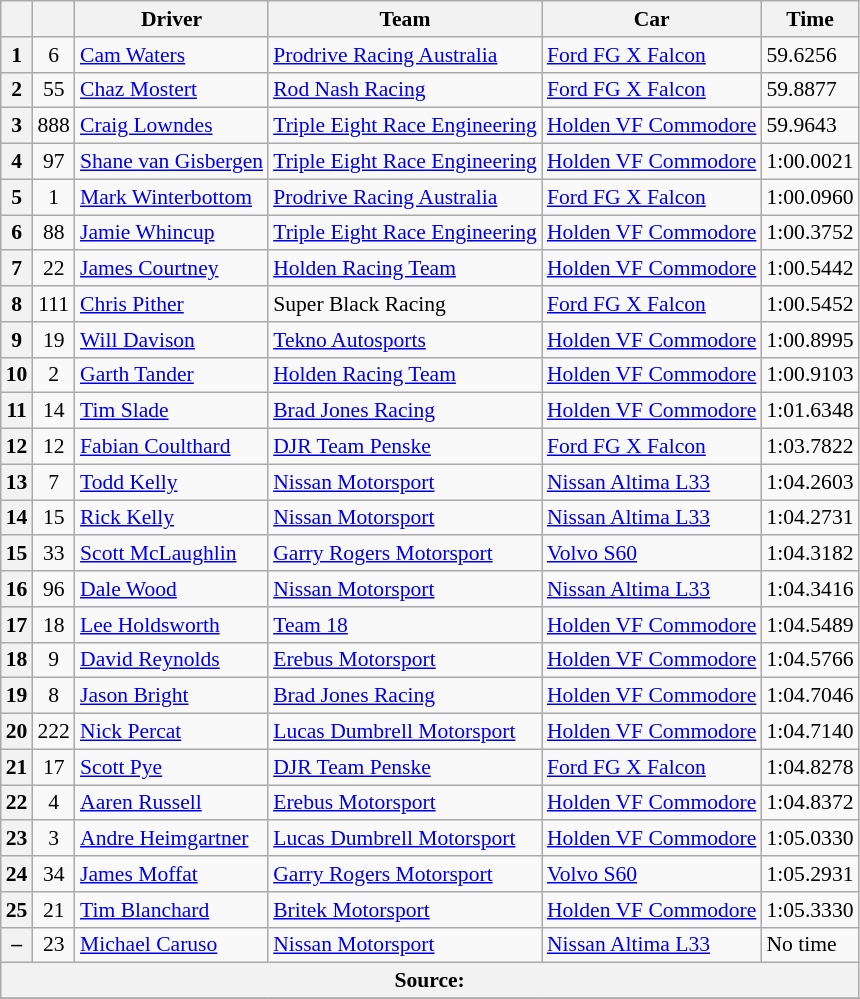<table class="wikitable" style="font-size: 90%">
<tr>
<th></th>
<th></th>
<th>Driver</th>
<th>Team</th>
<th>Car</th>
<th>Time</th>
</tr>
<tr>
<th>1</th>
<td align="center">6</td>
<td> <a href='#'>Cam Waters</a></td>
<td><a href='#'>Prodrive Racing Australia</a></td>
<td><a href='#'>Ford FG X Falcon</a></td>
<td>59.6256</td>
</tr>
<tr>
<th>2</th>
<td align="center">55</td>
<td> <a href='#'>Chaz Mostert</a></td>
<td><a href='#'>Rod Nash Racing</a></td>
<td><a href='#'>Ford FG X Falcon</a></td>
<td>59.8877</td>
</tr>
<tr>
<th>3</th>
<td align="center">888</td>
<td> <a href='#'>Craig Lowndes</a></td>
<td><a href='#'>Triple Eight Race Engineering</a></td>
<td><a href='#'>Holden VF Commodore</a></td>
<td>59.9643</td>
</tr>
<tr>
<th>4</th>
<td align="center">97</td>
<td> <a href='#'>Shane van Gisbergen</a></td>
<td><a href='#'>Triple Eight Race Engineering</a></td>
<td><a href='#'>Holden VF Commodore</a></td>
<td>1:00.0021</td>
</tr>
<tr>
<th>5</th>
<td align="center">1</td>
<td> <a href='#'>Mark Winterbottom</a></td>
<td><a href='#'>Prodrive Racing Australia</a></td>
<td><a href='#'>Ford FG X Falcon</a></td>
<td>1:00.0960</td>
</tr>
<tr>
<th>6</th>
<td align="center">88</td>
<td> <a href='#'>Jamie Whincup</a></td>
<td><a href='#'>Triple Eight Race Engineering</a></td>
<td><a href='#'>Holden VF Commodore</a></td>
<td>1:00.3752</td>
</tr>
<tr>
<th>7</th>
<td align="center">22</td>
<td> <a href='#'>James Courtney</a></td>
<td><a href='#'>Holden Racing Team</a></td>
<td><a href='#'>Holden VF Commodore</a></td>
<td>1:00.5442</td>
</tr>
<tr>
<th>8</th>
<td align="center">111</td>
<td> <a href='#'>Chris Pither</a></td>
<td>Super Black Racing</td>
<td><a href='#'>Ford FG X Falcon</a></td>
<td>1:00.5452</td>
</tr>
<tr>
<th>9</th>
<td align="center">19</td>
<td> <a href='#'>Will Davison</a></td>
<td><a href='#'>Tekno Autosports</a></td>
<td><a href='#'>Holden VF Commodore</a></td>
<td>1:00.8995</td>
</tr>
<tr>
<th>10</th>
<td align="center">2</td>
<td> <a href='#'>Garth Tander</a></td>
<td><a href='#'>Holden Racing Team</a></td>
<td><a href='#'>Holden VF Commodore</a></td>
<td>1:00.9103</td>
</tr>
<tr>
<th>11</th>
<td align="center">14</td>
<td> <a href='#'>Tim Slade</a></td>
<td><a href='#'>Brad Jones Racing</a></td>
<td><a href='#'>Holden VF Commodore</a></td>
<td>1:01.6348</td>
</tr>
<tr>
<th>12</th>
<td align="center">12</td>
<td> <a href='#'>Fabian Coulthard</a></td>
<td><a href='#'>DJR Team Penske</a></td>
<td><a href='#'>Ford FG X Falcon</a></td>
<td>1:03.7822</td>
</tr>
<tr>
<th>13</th>
<td align="center">7</td>
<td> <a href='#'>Todd Kelly</a></td>
<td><a href='#'>Nissan Motorsport</a></td>
<td><a href='#'>Nissan Altima L33</a></td>
<td>1:04.2603</td>
</tr>
<tr>
<th>14</th>
<td align="center">15</td>
<td> <a href='#'>Rick Kelly</a></td>
<td><a href='#'>Nissan Motorsport</a></td>
<td><a href='#'>Nissan Altima L33</a></td>
<td>1:04.2731</td>
</tr>
<tr>
<th>15</th>
<td align="center">33</td>
<td> <a href='#'>Scott McLaughlin</a></td>
<td><a href='#'>Garry Rogers Motorsport</a></td>
<td><a href='#'>Volvo S60</a></td>
<td>1:04.3182</td>
</tr>
<tr>
<th>16</th>
<td align="center">96</td>
<td> <a href='#'>Dale Wood</a></td>
<td><a href='#'>Nissan Motorsport</a></td>
<td><a href='#'>Nissan Altima L33</a></td>
<td>1:04.3416</td>
</tr>
<tr>
<th>17</th>
<td align="center">18</td>
<td> <a href='#'>Lee Holdsworth</a></td>
<td><a href='#'>Team 18</a></td>
<td><a href='#'>Holden VF Commodore</a></td>
<td>1:04.5489</td>
</tr>
<tr>
<th>18</th>
<td align="center">9</td>
<td> <a href='#'>David Reynolds</a></td>
<td><a href='#'>Erebus Motorsport</a></td>
<td><a href='#'>Holden VF Commodore</a></td>
<td>1:04.5766</td>
</tr>
<tr>
<th>19</th>
<td align="center">8</td>
<td> <a href='#'>Jason Bright</a></td>
<td><a href='#'>Brad Jones Racing</a></td>
<td><a href='#'>Holden VF Commodore</a></td>
<td>1:04.7046</td>
</tr>
<tr>
<th>20</th>
<td align="center">222</td>
<td> <a href='#'>Nick Percat</a></td>
<td><a href='#'>Lucas Dumbrell Motorsport</a></td>
<td><a href='#'>Holden VF Commodore</a></td>
<td>1:04.7140</td>
</tr>
<tr>
<th>21</th>
<td align="center">17</td>
<td> <a href='#'>Scott Pye</a></td>
<td><a href='#'>DJR Team Penske</a></td>
<td><a href='#'>Ford FG X Falcon</a></td>
<td>1:04.8278</td>
</tr>
<tr>
<th>22</th>
<td align="center">4</td>
<td> <a href='#'>Aaren Russell</a></td>
<td><a href='#'>Erebus Motorsport</a></td>
<td><a href='#'>Holden VF Commodore</a></td>
<td>1:04.8372</td>
</tr>
<tr>
<th>23</th>
<td align="center">3</td>
<td> <a href='#'>Andre Heimgartner</a></td>
<td><a href='#'>Lucas Dumbrell Motorsport</a></td>
<td><a href='#'>Holden VF Commodore</a></td>
<td>1:05.0330</td>
</tr>
<tr>
<th>24</th>
<td align="center">34</td>
<td> <a href='#'>James Moffat</a></td>
<td><a href='#'>Garry Rogers Motorsport</a></td>
<td><a href='#'>Volvo S60</a></td>
<td>1:05.2931</td>
</tr>
<tr>
<th>25</th>
<td align="center">21</td>
<td> <a href='#'>Tim Blanchard</a></td>
<td><a href='#'>Britek Motorsport</a></td>
<td><a href='#'>Holden VF Commodore</a></td>
<td>1:05.3330</td>
</tr>
<tr>
<th>–</th>
<td align="center">23</td>
<td> <a href='#'>Michael Caruso</a></td>
<td><a href='#'>Nissan Motorsport</a></td>
<td><a href='#'>Nissan Altima L33</a></td>
<td>No time</td>
</tr>
<tr>
<th colspan="6">Source:</th>
</tr>
<tr>
</tr>
</table>
